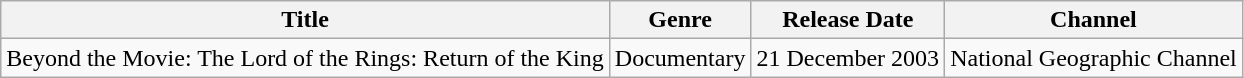<table class="wikitable sortable">
<tr>
<th>Title</th>
<th>Genre</th>
<th>Release Date</th>
<th>Channel</th>
</tr>
<tr>
<td>Beyond the Movie: The Lord of the Rings: Return of the King</td>
<td rowspan="6">Documentary</td>
<td>21 December 2003</td>
<td>National Geographic Channel</td>
</tr>
</table>
